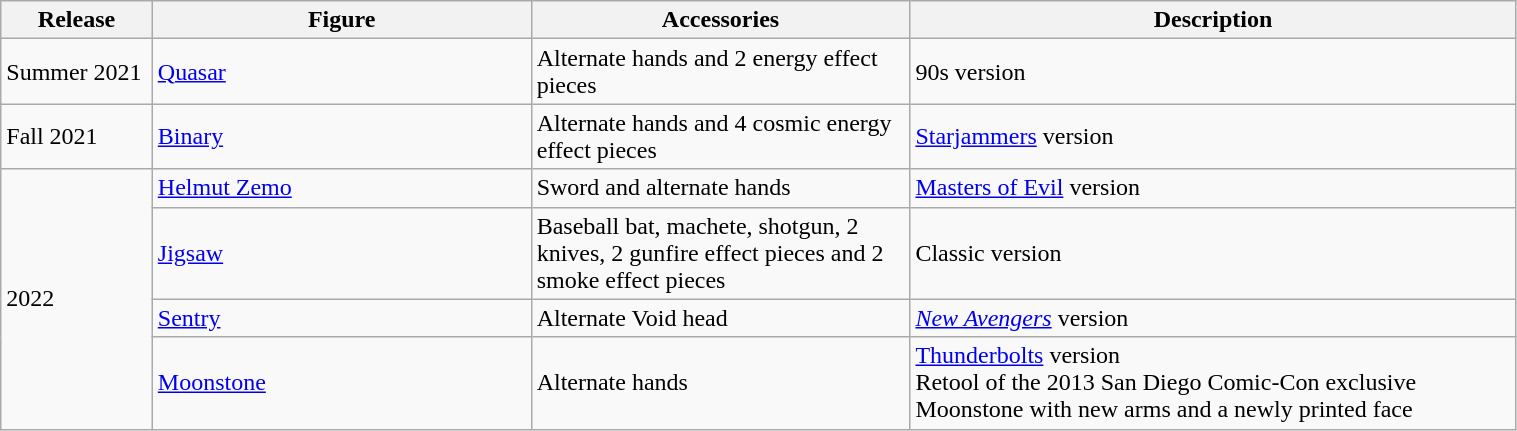<table class="wikitable" style="width:80%;">
<tr>
<th width=10%>Release</th>
<th width=25%>Figure</th>
<th width=25%>Accessories</th>
<th width=40%>Description</th>
</tr>
<tr>
<td>Summer 2021</td>
<td><a href='#'>Quasar</a></td>
<td>Alternate hands and 2 energy effect pieces</td>
<td>90s version</td>
</tr>
<tr>
<td>Fall 2021</td>
<td><a href='#'>Binary</a></td>
<td>Alternate hands and 4 cosmic energy effect pieces</td>
<td><a href='#'>Starjammers</a> version</td>
</tr>
<tr>
<td rowspan=4>2022</td>
<td><a href='#'>Helmut Zemo</a></td>
<td>Sword and alternate hands</td>
<td><a href='#'>Masters of Evil</a> version</td>
</tr>
<tr>
<td><a href='#'>Jigsaw</a></td>
<td>Baseball bat, machete, shotgun, 2 knives, 2 gunfire effect pieces and 2 smoke effect pieces</td>
<td>Classic version</td>
</tr>
<tr>
<td><a href='#'>Sentry</a></td>
<td>Alternate Void head</td>
<td><em><a href='#'>New Avengers</a></em> version</td>
</tr>
<tr>
<td><a href='#'>Moonstone</a></td>
<td>Alternate hands</td>
<td><a href='#'>Thunderbolts</a> version<br>Retool of the 2013 San Diego Comic-Con exclusive Moonstone with new arms and a newly printed face</td>
</tr>
</table>
